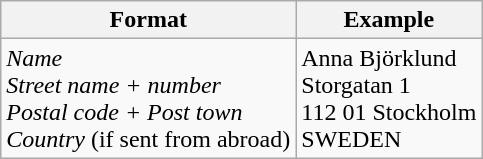<table class="wikitable">
<tr>
<th>Format</th>
<th>Example</th>
</tr>
<tr>
<td><em>Name</em><br><em>Street name + number</em><br><em>Postal code + Post town</em><br><em>Country</em> (if sent from abroad)</td>
<td>Anna Björklund<br>Storgatan 1<br>112 01 Stockholm<br>SWEDEN</td>
</tr>
</table>
